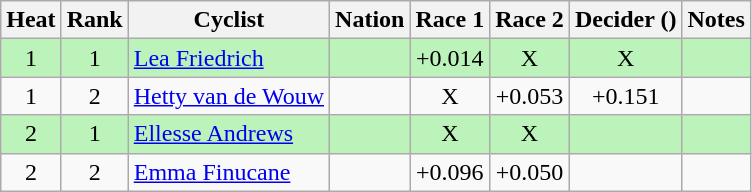<table class="wikitable sortable" style="text-align:center">
<tr>
<th>Heat</th>
<th>Rank</th>
<th>Cyclist</th>
<th>Nation</th>
<th>Race 1</th>
<th>Race 2</th>
<th>Decider ()</th>
<th>Notes</th>
</tr>
<tr bgcolor=bbf3bb>
<td>1</td>
<td>1</td>
<td align=left><a href='#'>Lea Friedrich</a></td>
<td align=left></td>
<td>+0.014</td>
<td>X</td>
<td>X</td>
<td></td>
</tr>
<tr>
<td>1</td>
<td>2</td>
<td align=left><a href='#'>Hetty van de Wouw</a></td>
<td align=left></td>
<td>X</td>
<td>+0.053</td>
<td>+0.151</td>
<td></td>
</tr>
<tr bgcolor=bbf3bb>
<td>2</td>
<td>1</td>
<td align=left><a href='#'>Ellesse Andrews</a></td>
<td align=left></td>
<td>X</td>
<td>X</td>
<td></td>
<td></td>
</tr>
<tr>
<td>2</td>
<td>2</td>
<td align=left><a href='#'>Emma Finucane</a></td>
<td align=left></td>
<td>+0.096</td>
<td>+0.050</td>
<td></td>
<td></td>
</tr>
</table>
